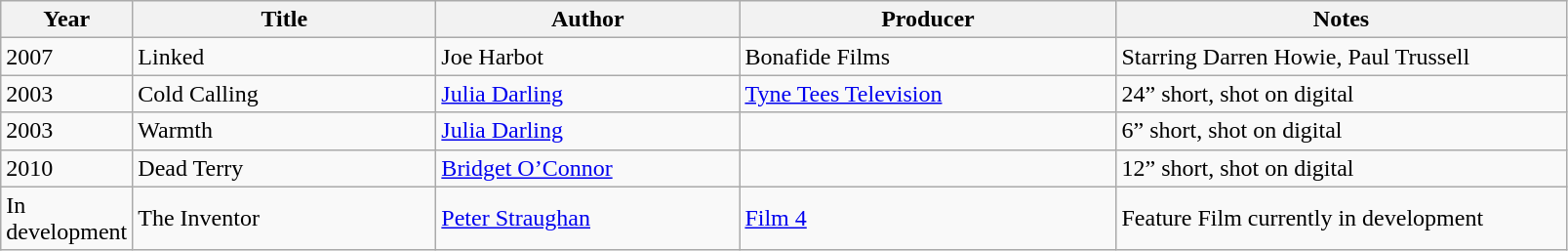<table class="wikitable sortable">
<tr>
<th scope="col" width="40">Year</th>
<th scope="col" width="200">Title</th>
<th scope="col" width="200">Author</th>
<th scope="col" width="250">Producer</th>
<th scope="col" width="300">Notes</th>
</tr>
<tr>
<td>2007</td>
<td>Linked</td>
<td>Joe Harbot</td>
<td>Bonafide Films</td>
<td>Starring Darren Howie, Paul Trussell</td>
</tr>
<tr>
<td>2003</td>
<td>Cold Calling</td>
<td><a href='#'>Julia Darling</a></td>
<td><a href='#'>Tyne Tees Television</a></td>
<td>24” short, shot on digital</td>
</tr>
<tr>
<td>2003</td>
<td>Warmth</td>
<td><a href='#'>Julia Darling</a></td>
<td></td>
<td>6” short, shot on digital</td>
</tr>
<tr>
<td>2010</td>
<td>Dead Terry</td>
<td><a href='#'>Bridget O’Connor</a></td>
<td></td>
<td>12” short, shot on digital</td>
</tr>
<tr>
<td>In development</td>
<td>The Inventor</td>
<td><a href='#'>Peter Straughan</a></td>
<td><a href='#'>Film 4</a></td>
<td>Feature Film currently in development</td>
</tr>
</table>
